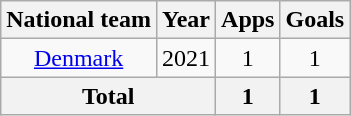<table class=wikitable style=text-align:center>
<tr>
<th>National team</th>
<th>Year</th>
<th>Apps</th>
<th>Goals</th>
</tr>
<tr>
<td><a href='#'>Denmark</a></td>
<td>2021</td>
<td>1</td>
<td>1</td>
</tr>
<tr>
<th colspan="2">Total</th>
<th>1</th>
<th>1</th>
</tr>
</table>
